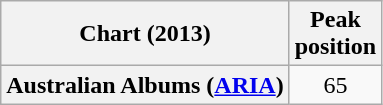<table class="wikitable sortable plainrowheaders" style="text-align:center">
<tr>
<th scope="col">Chart (2013)</th>
<th scope="col">Peak<br>position</th>
</tr>
<tr>
<th scope="row">Australian Albums (<a href='#'>ARIA</a>)</th>
<td>65</td>
</tr>
</table>
